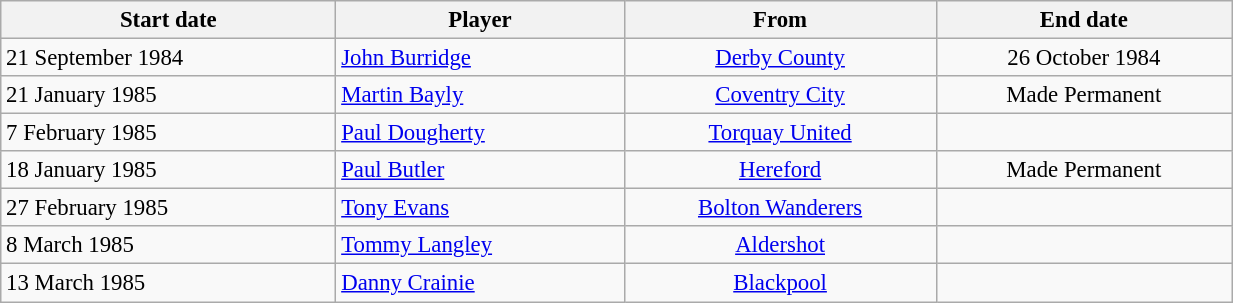<table class="wikitable" style="text-align:center; font-size:95%;width:65%; text-align:left">
<tr>
<th><strong>Start date</strong></th>
<th><strong>Player</strong></th>
<th><strong>From</strong></th>
<th><strong>End date</strong></th>
</tr>
<tr --->
<td>21 September 1984</td>
<td> <a href='#'>John Burridge</a></td>
<td align="center"><a href='#'>Derby County</a></td>
<td align="center">26 October 1984</td>
</tr>
<tr --->
<td>21 January 1985</td>
<td> <a href='#'>Martin Bayly</a></td>
<td align="center"><a href='#'>Coventry City</a></td>
<td align="center">Made Permanent</td>
</tr>
<tr --->
<td>7 February 1985</td>
<td> <a href='#'>Paul Dougherty</a></td>
<td align="center"><a href='#'>Torquay United</a></td>
<td align="center"></td>
</tr>
<tr --->
<td>18 January 1985</td>
<td> <a href='#'>Paul Butler</a></td>
<td align="center"><a href='#'>Hereford</a></td>
<td align="center">Made Permanent</td>
</tr>
<tr --->
<td>27 February 1985</td>
<td> <a href='#'>Tony Evans</a></td>
<td align="center"><a href='#'>Bolton Wanderers</a></td>
<td align="center"></td>
</tr>
<tr --->
<td>8 March 1985</td>
<td> <a href='#'>Tommy Langley</a></td>
<td align="center"><a href='#'>Aldershot</a></td>
<td align="center"></td>
</tr>
<tr --->
<td>13 March 1985</td>
<td> <a href='#'>Danny Crainie</a></td>
<td align="center"><a href='#'>Blackpool</a></td>
<td align="center"></td>
</tr>
</table>
